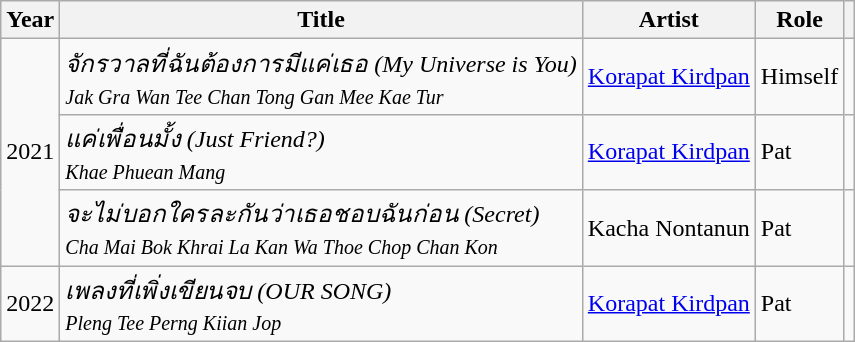<table class="wikitable">
<tr>
<th>Year</th>
<th>Title</th>
<th>Artist</th>
<th>Role</th>
<th></th>
</tr>
<tr>
<td rowspan="3">2021</td>
<td><em>จักรวาลที่ฉันต้องการมีแค่เธอ (My Universe is You)</em><br><em><small>Jak Gra Wan Tee Chan Tong Gan Mee Kae Tur</small></em></td>
<td><a href='#'>Korapat Kirdpan</a></td>
<td>Himself</td>
<td></td>
</tr>
<tr>
<td><em>แค่เพื่อนมั้ง (Just Friend?)<br><small>Khae Phuean Mang</small></em></td>
<td><a href='#'>Korapat Kirdpan</a></td>
<td>Pat</td>
<td></td>
</tr>
<tr>
<td><em>จะไม่บอกใครละกันว่าเธอชอบฉันก่อน (Secret)<br><small>Cha Mai Bok Khrai La Kan Wa Thoe Chop Chan Kon</small></em></td>
<td>Kacha Nontanun</td>
<td>Pat</td>
<td></td>
</tr>
<tr>
<td>2022</td>
<td><em>เพลงที่เพิ่งเขียนจบ (OUR SONG)<br><small>Pleng Tee Perng Kiian Jop</small></em></td>
<td><a href='#'>Korapat Kirdpan</a></td>
<td>Pat</td>
<td></td>
</tr>
</table>
